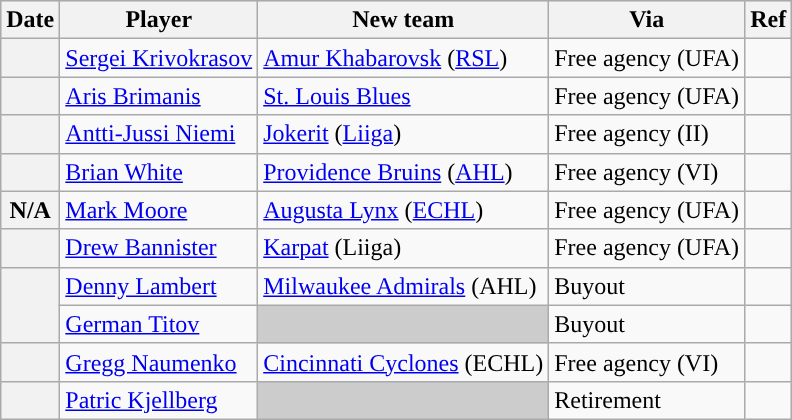<table class="wikitable plainrowheaders">
<tr style="background:#ddd; text-align:center;">
<th>Date</th>
<th>Player</th>
<th>New team</th>
<th>Via</th>
<th>Ref</th>
</tr>
<tr>
<th scope="row"></th>
<td><a href='#'>Sergei Krivokrasov</a></td>
<td><a href='#'>Amur Khabarovsk</a> (<a href='#'>RSL</a>)</td>
<td>Free agency (UFA)</td>
<td></td>
</tr>
<tr>
<th scope="row"></th>
<td><a href='#'>Aris Brimanis</a></td>
<td><a href='#'>St. Louis Blues</a></td>
<td>Free agency (UFA)</td>
<td></td>
</tr>
<tr>
<th scope="row"></th>
<td><a href='#'>Antti-Jussi Niemi</a></td>
<td><a href='#'>Jokerit</a> (<a href='#'>Liiga</a>)</td>
<td>Free agency (II)</td>
<td></td>
</tr>
<tr>
<th scope="row"></th>
<td><a href='#'>Brian White</a></td>
<td><a href='#'>Providence Bruins</a> (<a href='#'>AHL</a>)</td>
<td>Free agency (VI)</td>
<td></td>
</tr>
<tr>
<th scope="row">N/A</th>
<td><a href='#'>Mark Moore</a></td>
<td><a href='#'>Augusta Lynx</a> (<a href='#'>ECHL</a>)</td>
<td>Free agency (UFA)</td>
<td></td>
</tr>
<tr>
<th scope="row"></th>
<td><a href='#'>Drew Bannister</a></td>
<td><a href='#'>Karpat</a> (Liiga)</td>
<td>Free agency (UFA)</td>
<td></td>
</tr>
<tr>
<th scope="row" rowspan=2></th>
<td><a href='#'>Denny Lambert</a></td>
<td><a href='#'>Milwaukee Admirals</a> (AHL)</td>
<td>Buyout</td>
<td></td>
</tr>
<tr>
<td><a href='#'>German Titov</a></td>
<td style="background:#ccc"></td>
<td>Buyout</td>
<td></td>
</tr>
<tr>
<th scope="row"></th>
<td><a href='#'>Gregg Naumenko</a></td>
<td><a href='#'>Cincinnati Cyclones</a> (ECHL)</td>
<td>Free agency (VI)</td>
<td></td>
</tr>
<tr>
<th scope="row"></th>
<td><a href='#'>Patric Kjellberg</a></td>
<td style="background:#ccc"></td>
<td>Retirement</td>
<td></td>
</tr>
</table>
